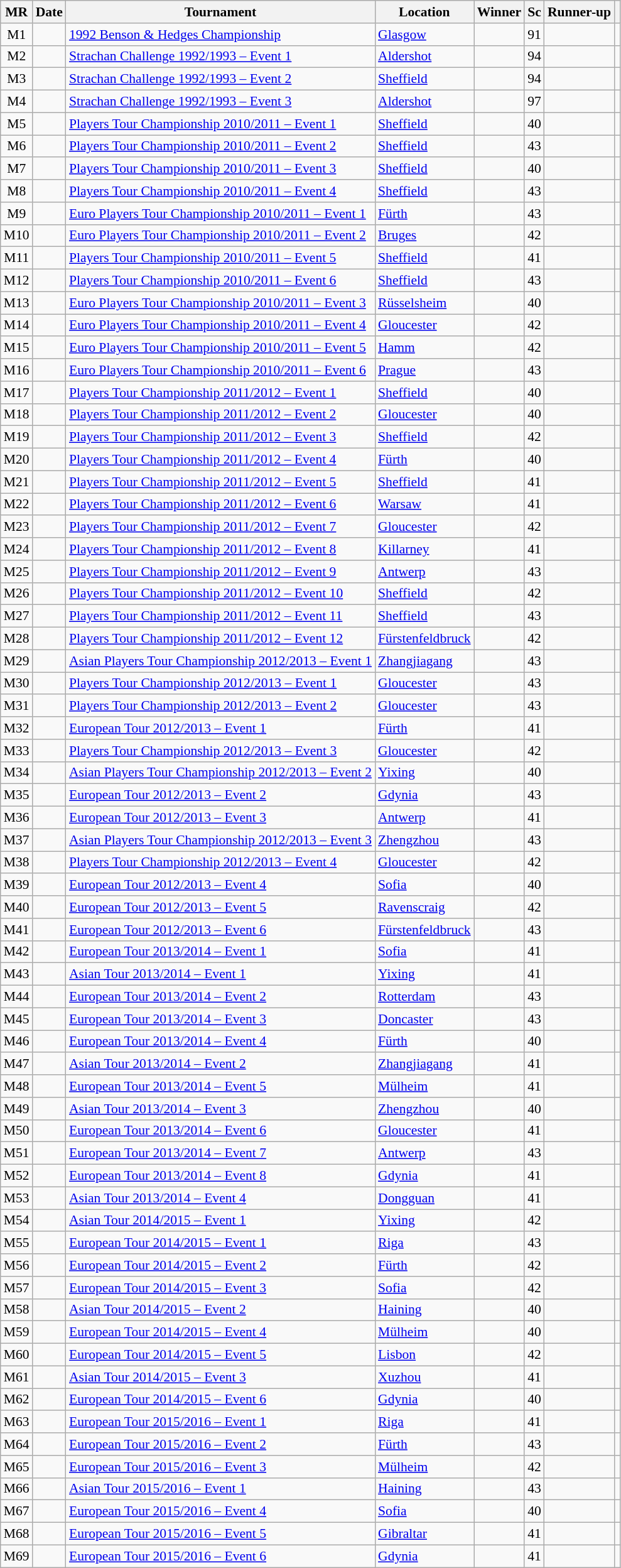<table class="wikitable sortable sticky-header" style="font-size:90%">
<tr>
<th class="unsortable">MR</th>
<th>Date</th>
<th>Tournament</th>
<th>Location</th>
<th>Winner</th>
<th>Sc</th>
<th>Runner-up</th>
<th class="unsortable"></th>
</tr>
<tr>
<td align=center>M1</td>
<td align=right></td>
<td><a href='#'>1992 Benson & Hedges Championship</a></td>
<td><a href='#'>Glasgow</a></td>
<td data-sort-value="Small, Chris, 1"> </td>
<td align=center>91</td>
<td data-sort-value="McManus, Alan, 1"> </td>
<td align=center></td>
</tr>
<tr>
<td align=center>M2</td>
<td align=right></td>
<td><a href='#'>Strachan Challenge 1992/1993 – Event 1</a></td>
<td><a href='#'>Aldershot</a></td>
<td data-sort-value="Swail, Joe, 1"> </td>
<td align=center>94</td>
<td data-sort-value="Mazrocis, Stefan, 1"> </td>
<td align=center></td>
</tr>
<tr>
<td align=center>M3</td>
<td align=right></td>
<td><a href='#'>Strachan Challenge 1992/1993 – Event 2</a></td>
<td><a href='#'>Sheffield</a></td>
<td data-sort-value="Shaw, Troy, 1"> </td>
<td align=center>94</td>
<td data-sort-value="Bond, Nigel, 1"> </td>
<td align=center></td>
</tr>
<tr>
<td align=center>M4</td>
<td align=right></td>
<td><a href='#'>Strachan Challenge 1992/1993 – Event 3</a></td>
<td><a href='#'>Aldershot</a></td>
<td data-sort-value="Drago, Tony, 1"> </td>
<td align=center>97</td>
<td data-sort-value="Doherty, Ken, 1"> </td>
<td align=center></td>
</tr>
<tr>
<td align=center>M5</td>
<td align=right></td>
<td><a href='#'>Players Tour Championship 2010/2011 – Event 1</a></td>
<td><a href='#'>Sheffield</a></td>
<td data-sort-value="Williams, Mark, 1"> </td>
<td align=center>40</td>
<td data-sort-value="Maguire, Stephen, 1"> </td>
<td align=center></td>
</tr>
<tr>
<td align=center>M6</td>
<td align=right></td>
<td><a href='#'>Players Tour Championship 2010/2011 – Event 2</a></td>
<td><a href='#'>Sheffield</a></td>
<td data-sort-value="Selby, Mark, 1"> </td>
<td align=center>43</td>
<td data-sort-value="Pinches, Barry, 1"> </td>
<td align=center></td>
</tr>
<tr>
<td align=center>M7</td>
<td align=right></td>
<td><a href='#'>Players Tour Championship 2010/2011 – Event 3</a></td>
<td><a href='#'>Sheffield</a></td>
<td data-sort-value="Ford, Tom, 1"> </td>
<td align=center>40</td>
<td data-sort-value="Lisowski, Jack, 1"> </td>
<td align=center></td>
</tr>
<tr>
<td align=center>M8</td>
<td align=right></td>
<td><a href='#'>Players Tour Championship 2010/2011 – Event 4</a></td>
<td><a href='#'>Sheffield</a></td>
<td data-sort-value="Pinches, Barry, 1"> </td>
<td align=center>43</td>
<td data-sort-value="O'Sullivan, Ronnie, 1"> </td>
<td align=center></td>
</tr>
<tr>
<td align=center>M9</td>
<td align=right></td>
<td><a href='#'>Euro Players Tour Championship 2010/2011 – Event 1</a></td>
<td><a href='#'>Fürth</a></td>
<td data-sort-value="Trump, Judd, 1"> </td>
<td align=center>43</td>
<td data-sort-value="Hamilton, Anthony, 1"> </td>
<td align=center></td>
</tr>
<tr>
<td align=center>M10</td>
<td align=right></td>
<td><a href='#'>Euro Players Tour Championship 2010/2011 – Event 2</a></td>
<td><a href='#'>Bruges</a></td>
<td data-sort-value="Murphy, Shaun, 1"> </td>
<td align=center>42</td>
<td data-sort-value="Couch, Matthew, 1"> </td>
<td align=center></td>
</tr>
<tr>
<td align=center>M11</td>
<td align=right></td>
<td><a href='#'>Players Tour Championship 2010/2011 – Event 5</a></td>
<td><a href='#'>Sheffield</a></td>
<td data-sort-value="Ding, Junhui, 1"> </td>
<td align=center>41</td>
<td data-sort-value="Jones, Jamie, 1"> </td>
<td align=center></td>
</tr>
<tr>
<td align=center>M12</td>
<td align=right></td>
<td><a href='#'>Players Tour Championship 2010/2011 – Event 6</a></td>
<td><a href='#'>Sheffield</a></td>
<td data-sort-value="Dale, Dominic, 1"> </td>
<td align=center>43</td>
<td data-sort-value="Gould, Martin, 1"> </td>
<td align=center></td>
</tr>
<tr>
<td align=center>M13</td>
<td align=right></td>
<td><a href='#'>Euro Players Tour Championship 2010/2011 – Event 3</a></td>
<td><a href='#'>Rüsselsheim</a></td>
<td data-sort-value="Campbell, Marcus, 1"> </td>
<td align=center>40</td>
<td data-sort-value="Liang, Wenbo, 1"> </td>
<td align=center></td>
</tr>
<tr>
<td align=center>M14</td>
<td align=right></td>
<td><a href='#'>Euro Players Tour Championship 2010/2011 – Event 4</a></td>
<td><a href='#'>Gloucester</a></td>
<td data-sort-value="Lee, Stephen, 1"> </td>
<td align=center>42</td>
<td data-sort-value="Maguire, Stephen, 2"> </td>
<td align=center></td>
</tr>
<tr>
<td align=center>M15</td>
<td align=right></td>
<td><a href='#'>Euro Players Tour Championship 2010/2011 – Event 5</a></td>
<td><a href='#'>Hamm</a></td>
<td data-sort-value="Higgins, John, 1"> </td>
<td align=center>42</td>
<td data-sort-value="Murphy, Shaun, 1"> </td>
<td align=center></td>
</tr>
<tr>
<td align=center>M16</td>
<td align=right></td>
<td><a href='#'>Euro Players Tour Championship 2010/2011 – Event 6</a></td>
<td><a href='#'>Prague</a></td>
<td data-sort-value="Holt, Michael, 1"> </td>
<td align=center>43</td>
<td data-sort-value="Higgins, John, 1"> </td>
<td align=center></td>
</tr>
<tr>
<td align=center>M17</td>
<td align=right></td>
<td><a href='#'>Players Tour Championship 2011/2012 – Event 1</a></td>
<td><a href='#'>Sheffield</a></td>
<td data-sort-value="O'Sullivan, Ronnie, 1"> </td>
<td align=center>40</td>
<td data-sort-value="Perry, Joe, 1"> </td>
<td align=center></td>
</tr>
<tr>
<td align=center>M18</td>
<td align=right></td>
<td><a href='#'>Players Tour Championship 2011/2012 – Event 2</a></td>
<td><a href='#'>Gloucester</a></td>
<td data-sort-value="Trump, Judd, 2"> </td>
<td align=center>40</td>
<td data-sort-value="Ding, Junhui, 1"> </td>
<td align=center></td>
</tr>
<tr>
<td align=center>M19</td>
<td align=right></td>
<td><a href='#'>Players Tour Championship 2011/2012 – Event 3</a></td>
<td><a href='#'>Sheffield</a></td>
<td data-sort-value="Woollaston, Ben, 1"> </td>
<td align=center>42</td>
<td data-sort-value="Dott, Graeme, 1"> </td>
<td align=center></td>
</tr>
<tr>
<td align=center>M20</td>
<td align=right></td>
<td><a href='#'>Players Tour Championship 2011/2012 – Event 4</a></td>
<td><a href='#'>Fürth</a></td>
<td data-sort-value="Selby, Mark, 2"> </td>
<td align=center>40</td>
<td data-sort-value="Davis, Mark, 1"> </td>
<td align=center></td>
</tr>
<tr>
<td align=center>M21</td>
<td align=right></td>
<td><a href='#'>Players Tour Championship 2011/2012 – Event 5</a></td>
<td><a href='#'>Sheffield</a></td>
<td data-sort-value="Higginson, Andrew, 1"> </td>
<td align=center>41</td>
<td data-sort-value="Higgins, John, 2"> </td>
<td align=center></td>
</tr>
<tr>
<td align=center>M22</td>
<td align=right></td>
<td><a href='#'>Players Tour Championship 2011/2012 – Event 6</a></td>
<td><a href='#'>Warsaw</a></td>
<td data-sort-value="Robertson, Neil, 1"> </td>
<td align=center>41</td>
<td data-sort-value="Walden, Ricky, 1"> </td>
<td align=center></td>
</tr>
<tr>
<td align=center>M23</td>
<td align=right></td>
<td><a href='#'>Players Tour Championship 2011/2012 – Event 7</a></td>
<td><a href='#'>Gloucester</a></td>
<td data-sort-value="O'Sullivan, Ronnie, 2"> </td>
<td align=center>42</td>
<td data-sort-value="Stevens, Matthew, 1"> </td>
<td align=center></td>
</tr>
<tr>
<td align=center>M24</td>
<td align=right></td>
<td><a href='#'>Players Tour Championship 2011/2012 – Event 8</a></td>
<td><a href='#'>Killarney</a></td>
<td data-sort-value="Robertson, Neil, 2"> </td>
<td align=center>41</td>
<td data-sort-value="Trump, Judd, 1"> </td>
<td align=center></td>
</tr>
<tr>
<td align=center>M25</td>
<td align=right></td>
<td><a href='#'>Players Tour Championship 2011/2012 – Event 9</a></td>
<td><a href='#'>Antwerp</a></td>
<td data-sort-value="Trump, Judd, 3"> </td>
<td align=center>43</td>
<td data-sort-value="O'Sullivan, Ronnie, 2"> </td>
<td align=center></td>
</tr>
<tr>
<td align=center>M26</td>
<td align=right></td>
<td><a href='#'>Players Tour Championship 2011/2012 – Event 10</a></td>
<td><a href='#'>Sheffield</a></td>
<td data-sort-value="Holt, Michael, 2"> </td>
<td align=center>42</td>
<td data-sort-value="Dale, Dominic, 1"> </td>
<td align=center></td>
</tr>
<tr>
<td align=center>M27</td>
<td align=right></td>
<td><a href='#'>Players Tour Championship 2011/2012 – Event 11</a></td>
<td><a href='#'>Sheffield</a></td>
<td data-sort-value="Ford, Tom, 2"> </td>
<td align=center>43</td>
<td data-sort-value="Gould, Martin, 2"> </td>
<td align=center></td>
</tr>
<tr>
<td align=center>M28</td>
<td align=right></td>
<td><a href='#'>Players Tour Championship 2011/2012 – Event 12</a></td>
<td><a href='#'>Fürstenfeldbruck</a></td>
<td data-sort-value="Maguire, Stephen, 1"> </td>
<td align=center>42</td>
<td data-sort-value="Perry, Joe, 2"> </td>
<td align=center></td>
</tr>
<tr>
<td align=center>M29</td>
<td align=right></td>
<td><a href='#'>Asian Players Tour Championship 2012/2013 – Event 1</a></td>
<td><a href='#'>Zhangjiagang</a></td>
<td data-sort-value="Bingham, Stuart, 1"> </td>
<td align=center>43</td>
<td data-sort-value="Lee, Stephen, 1"> </td>
<td align=center></td>
</tr>
<tr>
<td align=center>M30</td>
<td align=right></td>
<td><a href='#'>Players Tour Championship 2012/2013 – Event 1</a></td>
<td><a href='#'>Gloucester</a></td>
<td data-sort-value="Maguire, Stephen, 2"> </td>
<td align=center>43</td>
<td data-sort-value="Lisowski, Jack, 2"> </td>
<td align=center></td>
</tr>
<tr>
<td align=center>M31</td>
<td align=right></td>
<td><a href='#'>Players Tour Championship 2012/2013 – Event 2</a></td>
<td><a href='#'>Gloucester</a></td>
<td data-sort-value="Gould, Martin, 1"> </td>
<td align=center>43</td>
<td data-sort-value="Maguire, Stephen, 3"> </td>
<td align=center></td>
</tr>
<tr>
<td align=center>M32</td>
<td align=right></td>
<td><a href='#'>European Tour 2012/2013 – Event 1</a></td>
<td><a href='#'>Fürth</a></td>
<td data-sort-value="Selby, Mark, 3"> </td>
<td align=center>41</td>
<td data-sort-value="Swail, Joe, 1"> </td>
<td align=center></td>
</tr>
<tr>
<td align=center>M33</td>
<td align=right></td>
<td><a href='#'>Players Tour Championship 2012/2013 – Event 3</a></td>
<td><a href='#'>Gloucester</a></td>
<td data-sort-value="Lawler, Rod, 1"> </td>
<td align=center>42</td>
<td data-sort-value="Fu, Marco, 1"> </td>
<td align=center></td>
</tr>
<tr>
<td align=center>M34</td>
<td align=right></td>
<td><a href='#'>Asian Players Tour Championship 2012/2013 – Event 2</a></td>
<td><a href='#'>Yixing</a></td>
<td data-sort-value="Lee, Stephen, 2"> </td>
<td align=center>40</td>
<td data-sort-value="Ding, Junhui, 2"> </td>
<td align=center></td>
</tr>
<tr>
<td align=center>M35</td>
<td align=right></td>
<td><a href='#'>European Tour 2012/2013 – Event 2</a></td>
<td><a href='#'>Gdynia</a></td>
<td data-sort-value="Robertson, Neil, 3"> </td>
<td align=center>43</td>
<td data-sort-value="Burnett, Jamie, 1"> </td>
<td align=center></td>
</tr>
<tr>
<td align=center>M36</td>
<td align=right></td>
<td><a href='#'>European Tour 2012/2013 – Event 3</a></td>
<td><a href='#'>Antwerp</a></td>
<td data-sort-value="Allen, Mark, 1"> </td>
<td align=center>41</td>
<td data-sort-value="Selby, Mark, 1"> </td>
<td align=center></td>
</tr>
<tr>
<td align=center>M37</td>
<td align=right></td>
<td><a href='#'>Asian Players Tour Championship 2012/2013 – Event 3</a></td>
<td><a href='#'>Zhengzhou</a></td>
<td data-sort-value="Bingham, Stuart, 2"> </td>
<td align=center>43</td>
<td data-sort-value="Li, Hang, 1"> </td>
<td align=center></td>
</tr>
<tr>
<td align=center>M38</td>
<td align=right></td>
<td><a href='#'>Players Tour Championship 2012/2013 – Event 4</a></td>
<td><a href='#'>Gloucester</a></td>
<td data-sort-value="Higgins, John, 2"> </td>
<td align=center>42</td>
<td data-sort-value="Trump, Judd, 2"> </td>
<td align=center></td>
</tr>
<tr>
<td align=center>M39</td>
<td align=right></td>
<td><a href='#'>European Tour 2012/2013 – Event 4</a></td>
<td><a href='#'>Sofia</a></td>
<td data-sort-value="Trump, Judd, 4"> </td>
<td align=center>40</td>
<td data-sort-value="Higgins, John, 3"> </td>
<td align=center></td>
</tr>
<tr>
<td align=center>M40</td>
<td align=right></td>
<td><a href='#'>European Tour 2012/2013 – Event 5</a></td>
<td><a href='#'>Ravenscraig</a></td>
<td data-sort-value="Ding, Junhui, 2"> </td>
<td align=center>42</td>
<td data-sort-value="McGill, Anthony, 1"> </td>
<td align=center></td>
</tr>
<tr>
<td align=center>M41</td>
<td align=right></td>
<td><a href='#'>European Tour 2012/2013 – Event 6</a></td>
<td><a href='#'>Fürstenfeldbruck</a></td>
<td data-sort-value="Selby, Mark, 4"> </td>
<td align=center>43</td>
<td data-sort-value="Dott, Graeme, 2"> </td>
<td align=center></td>
</tr>
<tr>
<td align=center>M42</td>
<td align=right></td>
<td><a href='#'>European Tour 2013/2014 – Event 1</a></td>
<td><a href='#'>Sofia</a></td>
<td data-sort-value="Higgins, John, 3"> </td>
<td align=center>41</td>
<td data-sort-value="Robertson, Neil, 1"> </td>
<td align=center></td>
</tr>
<tr>
<td align=center>M43</td>
<td align=right></td>
<td><a href='#'>Asian Tour 2013/2014 – Event 1</a></td>
<td><a href='#'>Yixing</a></td>
<td data-sort-value="Perry, Joe, 1"> </td>
<td align=center>41</td>
<td data-sort-value="Selby, Mark, 2"> </td>
<td align=center></td>
</tr>
<tr>
<td align=center>M44</td>
<td align=right></td>
<td><a href='#'>European Tour 2013/2014 – Event 2</a></td>
<td><a href='#'>Rotterdam</a></td>
<td data-sort-value="Williams, Mark, 2"> </td>
<td align=center>43</td>
<td data-sort-value="Selby, Mark, 3"> </td>
<td align=center></td>
</tr>
<tr>
<td align=center>M45</td>
<td align=right></td>
<td><a href='#'>European Tour 2013/2014 – Event 3</a></td>
<td><a href='#'>Doncaster</a></td>
<td data-sort-value="Walden, Ricky, 1"> </td>
<td align=center>43</td>
<td data-sort-value="Fu, Marco, 2"> </td>
<td align=center></td>
</tr>
<tr>
<td align=center>M46</td>
<td align=right></td>
<td><a href='#'>European Tour 2013/2014 – Event 4</a></td>
<td><a href='#'>Fürth</a></td>
<td data-sort-value="O'Sullivan, Ronnie, 3"> </td>
<td align=center>40</td>
<td data-sort-value="Greene, Gerard, 1"> </td>
<td align=center></td>
</tr>
<tr>
<td align=center>M47</td>
<td align=right></td>
<td><a href='#'>Asian Tour 2013/2014 – Event 2</a></td>
<td><a href='#'>Zhangjiagang</a></td>
<td data-sort-value="Ju, Reti, 1"> </td>
<td align=center>41</td>
<td data-sort-value="Holt, Michael, 1"> </td>
<td align=center></td>
</tr>
<tr>
<td align=center>M48</td>
<td align=right></td>
<td><a href='#'>European Tour 2013/2014 – Event 5</a></td>
<td><a href='#'>Mülheim</a></td>
<td data-sort-value="Allen, Mark, 2"> </td>
<td align=center>41</td>
<td data-sort-value="Ding, Junhui, 3"> </td>
<td align=center></td>
</tr>
<tr>
<td align=center>M49</td>
<td align=right></td>
<td><a href='#'>Asian Tour 2013/2014 – Event 3</a></td>
<td><a href='#'>Zhengzhou</a></td>
<td data-sort-value="Liang, Wenbo, 1"> </td>
<td align=center>40</td>
<td data-sort-value="Lyu, Haotian, 1"> </td>
<td align=center></td>
</tr>
<tr>
<td align=center>M50</td>
<td align=right></td>
<td><a href='#'>European Tour 2013/2014 – Event 6</a></td>
<td><a href='#'>Gloucester</a></td>
<td data-sort-value="Allen, Mark, 3"> </td>
<td align=center>41</td>
<td data-sort-value="Trump, Judd, 3"> </td>
<td align=center></td>
</tr>
<tr>
<td align=center>M51</td>
<td align=right></td>
<td><a href='#'>European Tour 2013/2014 – Event 7</a></td>
<td><a href='#'>Antwerp</a></td>
<td data-sort-value="Selby, Mark, 5"> </td>
<td align=center>43</td>
<td data-sort-value="O'Sullivan, Ronnie, 3"> </td>
<td align=center></td>
</tr>
<tr>
<td align=center>M52</td>
<td align=right></td>
<td><a href='#'>European Tour 2013/2014 – Event 8</a></td>
<td><a href='#'>Gdynia</a></td>
<td data-sort-value="Murphy, Shaun, 2"> </td>
<td align=center>41</td>
<td data-sort-value="O'Brien, Fergal, 1"> </td>
<td align=center></td>
</tr>
<tr>
<td align=center>M53</td>
<td align=right></td>
<td><a href='#'>Asian Tour 2013/2014 – Event 4</a></td>
<td><a href='#'>Dongguan</a></td>
<td data-sort-value="Bingham, Stuart, 3"> </td>
<td align=center>41</td>
<td data-sort-value="Liang, Wenbo, 2"> </td>
<td align=center></td>
</tr>
<tr>
<td align=center>M54</td>
<td align=right></td>
<td><a href='#'>Asian Tour 2014/2015 – Event 1</a></td>
<td><a href='#'>Yixing</a></td>
<td data-sort-value="Ding, Junhui, 3"> </td>
<td align=center>42</td>
<td data-sort-value="Holt, Michael, 2"> </td>
<td align=center></td>
</tr>
<tr>
<td align=center>M55</td>
<td align=right></td>
<td><a href='#'>European Tour 2014/2015 – Event 1</a></td>
<td><a href='#'>Riga</a></td>
<td data-sort-value="Selby, Mark, 6"> </td>
<td align=center>43</td>
<td data-sort-value="Allen, Mark, 1"> </td>
<td align=center></td>
</tr>
<tr>
<td align=center>M56</td>
<td align=right></td>
<td><a href='#'>European Tour 2014/2015 – Event 2</a></td>
<td><a href='#'>Fürth</a></td>
<td data-sort-value="Allen, Mark, 4"> </td>
<td align=center>42</td>
<td data-sort-value="Trump, Judd, 4"> </td>
<td align=center></td>
</tr>
<tr>
<td align=center>M57</td>
<td align=right></td>
<td><a href='#'>European Tour 2014/2015 – Event 3</a></td>
<td><a href='#'>Sofia</a></td>
<td data-sort-value="Murphy, Shaun, 3"> </td>
<td align=center>42</td>
<td data-sort-value="Gould, Martin, 3"> </td>
<td align=center></td>
</tr>
<tr>
<td align=center>M58</td>
<td align=right></td>
<td><a href='#'>Asian Tour 2014/2015 – Event 2</a></td>
<td><a href='#'>Haining</a></td>
<td data-sort-value="Bingham, Stuart, 4"> </td>
<td align=center>40</td>
<td data-sort-value="Lines, Oliver, 1"> </td>
<td align=center></td>
</tr>
<tr>
<td align=center>M59</td>
<td align=right></td>
<td><a href='#'>European Tour 2014/2015 – Event 4</a></td>
<td><a href='#'>Mülheim</a></td>
<td data-sort-value="Murphy, Shaun, 4"> </td>
<td align=center>40</td>
<td data-sort-value="Milkins, Robert, 1"> </td>
<td align=center></td>
</tr>
<tr>
<td align=center>M60</td>
<td align=right></td>
<td><a href='#'>European Tour 2014/2015 – Event 5</a></td>
<td><a href='#'>Lisbon</a></td>
<td data-sort-value="Maguire, Stephen, 3"> </td>
<td align=center>42</td>
<td data-sort-value="Selt, Matthew, 1"> </td>
<td align=center></td>
</tr>
<tr>
<td align=center>M61</td>
<td align=right></td>
<td><a href='#'>Asian Tour 2014/2015 – Event 3</a></td>
<td><a href='#'>Xuzhou</a></td>
<td data-sort-value="Perry, Joe, 2"> </td>
<td align=center>41</td>
<td data-sort-value="Un-Nooh, Thepchaiya, 1"> </td>
<td align=center></td>
</tr>
<tr>
<td align=center>M62</td>
<td align=right></td>
<td><a href='#'>European Tour 2014/2015 – Event 6</a></td>
<td><a href='#'>Gdynia</a></td>
<td data-sort-value="Robertson, Neil, 4"> </td>
<td align=center>40</td>
<td data-sort-value="Williams, Mark, 1"> </td>
<td align=center></td>
</tr>
<tr>
<td align=center>M63</td>
<td align=right></td>
<td><a href='#'>European Tour 2015/2016 – Event 1</a></td>
<td><a href='#'>Riga</a></td>
<td data-sort-value="Hawkins, Barry, 1"> </td>
<td align=center>41</td>
<td data-sort-value="Ford, Tom, 1"> </td>
<td align=center></td>
</tr>
<tr>
<td align=center>M64</td>
<td align=right></td>
<td><a href='#'>European Tour 2015/2016 – Event 2</a></td>
<td><a href='#'>Fürth</a></td>
<td data-sort-value="Carter, Ali, 1"> </td>
<td align=center>43</td>
<td data-sort-value="Murphy, Shaun, 2"> </td>
<td align=center></td>
</tr>
<tr>
<td align=center>M65</td>
<td align=right></td>
<td><a href='#'>European Tour 2015/2016 – Event 3</a></td>
<td><a href='#'>Mülheim</a></td>
<td data-sort-value="McLeod, Rory, 1"> </td>
<td align=center>42</td>
<td data-sort-value="Tian, Pengfei, 1"> </td>
<td align=center></td>
</tr>
<tr>
<td align=center>M66</td>
<td align=right></td>
<td><a href='#'>Asian Tour 2015/2016 – Event 1</a></td>
<td><a href='#'>Haining</a></td>
<td data-sort-value="Ding, Junhui, 4"> </td>
<td align=center>43</td>
<td data-sort-value="Walden, Ricky, 2"> </td>
<td align=center></td>
</tr>
<tr>
<td align=center>M67</td>
<td align=right></td>
<td><a href='#'>European Tour 2015/2016 – Event 4</a></td>
<td><a href='#'>Sofia</a></td>
<td data-sort-value="Allen, Mark, 5"> </td>
<td align=center>40</td>
<td data-sort-value="Day, Ryan, 1"> </td>
<td align=center></td>
</tr>
<tr>
<td align=center>M68</td>
<td align=right></td>
<td><a href='#'>European Tour 2015/2016 – Event 5</a></td>
<td><a href='#'>Gibraltar</a></td>
<td data-sort-value="Fu, Marco, 1"> </td>
<td align=center>41</td>
<td data-sort-value="White, Michael, 1"> </td>
<td align=center></td>
</tr>
<tr>
<td align=center>M69</td>
<td align=right></td>
<td><a href='#'>European Tour 2015/2016 – Event 6</a></td>
<td><a href='#'>Gdynia</a></td>
<td data-sort-value="Selby, Mark, 7"> </td>
<td align=center>41</td>
<td data-sort-value="Gould, Martin, 4"> </td>
<td align=center></td>
</tr>
</table>
